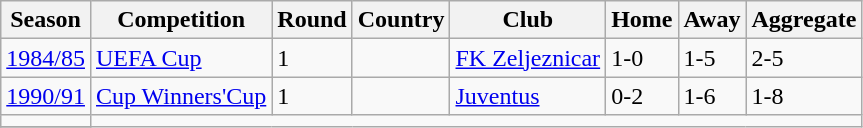<table class="wikitable">
<tr>
<th>Season</th>
<th>Competition</th>
<th>Round</th>
<th>Country</th>
<th>Club</th>
<th>Home</th>
<th>Away</th>
<th>Aggregate</th>
</tr>
<tr>
<td><a href='#'>1984/85</a></td>
<td><a href='#'>UEFA Cup</a></td>
<td>1</td>
<td></td>
<td><a href='#'>FK Zeljeznicar</a></td>
<td>1-0</td>
<td>1-5</td>
<td>2-5</td>
</tr>
<tr>
<td><a href='#'>1990/91</a></td>
<td><a href='#'>Cup Winners'Cup</a></td>
<td>1</td>
<td></td>
<td><a href='#'>Juventus</a></td>
<td>0-2</td>
<td>1-6</td>
<td>1-8</td>
</tr>
<tr>
<td></td>
</tr>
<tr>
</tr>
</table>
